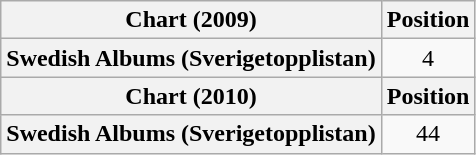<table class="wikitable plainrowheaders" style="text-align:center">
<tr>
<th scope="col">Chart (2009)</th>
<th scope="col">Position</th>
</tr>
<tr>
<th scope="row">Swedish Albums (Sverigetopplistan)</th>
<td>4</td>
</tr>
<tr>
<th scope="col">Chart (2010)</th>
<th scope="col">Position</th>
</tr>
<tr>
<th scope="row">Swedish Albums (Sverigetopplistan)</th>
<td>44</td>
</tr>
</table>
